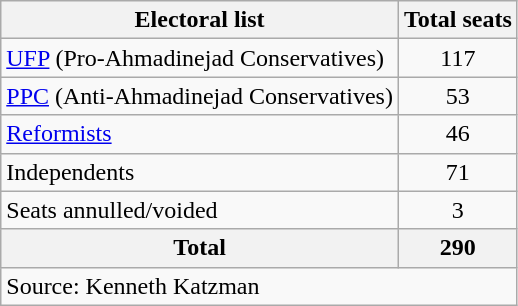<table class=wikitable style=text-align:center>
<tr>
<th>Electoral list</th>
<th>Total seats</th>
</tr>
<tr>
<td align=left><a href='#'>UFP</a> (Pro-Ahmadinejad Conservatives)</td>
<td>117</td>
</tr>
<tr>
<td align=left><a href='#'>PPC</a> (Anti-Ahmadinejad Conservatives)</td>
<td>53</td>
</tr>
<tr>
<td align=left><a href='#'>Reformists</a></td>
<td>46</td>
</tr>
<tr>
<td align=left>Independents</td>
<td>71</td>
</tr>
<tr>
<td align=left>Seats annulled/voided</td>
<td>3</td>
</tr>
<tr>
<th align=left>Total</th>
<th>290</th>
</tr>
<tr>
<td colspan=4 align=left>Source: Kenneth Katzman</td>
</tr>
</table>
